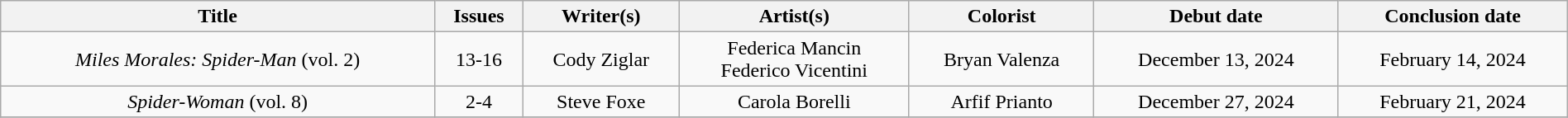<table class="wikitable" style="text-align:center; width:100%">
<tr>
<th scope="col">Title</th>
<th scope="col">Issues</th>
<th scope="col">Writer(s)</th>
<th scope="col">Artist(s)</th>
<th scope="col">Colorist</th>
<th scope="col">Debut date</th>
<th scope="col">Conclusion date</th>
</tr>
<tr>
<td><em>Miles Morales: Spider-Man</em> (vol. 2)</td>
<td>13-16</td>
<td>Cody Ziglar</td>
<td>Federica Mancin<br>Federico Vicentini</td>
<td>Bryan Valenza</td>
<td>December 13, 2024</td>
<td>February 14, 2024</td>
</tr>
<tr>
<td><em>Spider-Woman</em> (vol. 8)</td>
<td>2-4</td>
<td>Steve Foxe</td>
<td>Carola Borelli</td>
<td>Arfif Prianto</td>
<td>December 27, 2024</td>
<td>February 21, 2024</td>
</tr>
<tr>
</tr>
</table>
